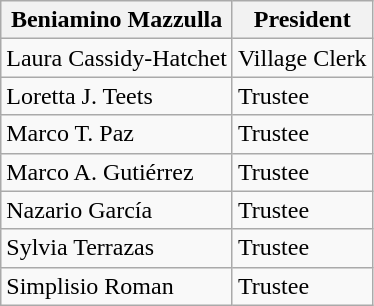<table class="wikitable sortable">
<tr>
<th>Beniamino Mazzulla</th>
<th>President</th>
</tr>
<tr>
<td>Laura Cassidy-Hatchet</td>
<td>Village Clerk</td>
</tr>
<tr>
<td>Loretta J. Teets</td>
<td>Trustee</td>
</tr>
<tr>
<td>Marco T. Paz</td>
<td>Trustee</td>
</tr>
<tr>
<td>Marco A. Gutiérrez</td>
<td>Trustee</td>
</tr>
<tr>
<td>Nazario García</td>
<td>Trustee</td>
</tr>
<tr>
<td>Sylvia Terrazas</td>
<td>Trustee</td>
</tr>
<tr>
<td>Simplisio Roman</td>
<td>Trustee</td>
</tr>
</table>
